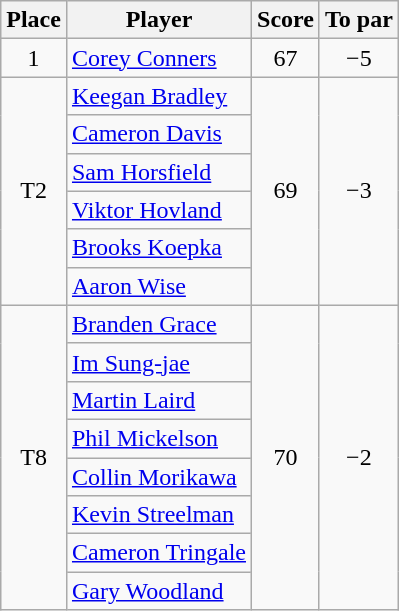<table class="wikitable">
<tr>
<th>Place</th>
<th>Player</th>
<th>Score</th>
<th>To par</th>
</tr>
<tr>
<td align=center>1</td>
<td> <a href='#'>Corey Conners</a></td>
<td align=center>67</td>
<td align=center>−5</td>
</tr>
<tr>
<td rowspan=6 align=center>T2</td>
<td> <a href='#'>Keegan Bradley</a></td>
<td rowspan=6 align=center>69</td>
<td rowspan=6 align=center>−3</td>
</tr>
<tr>
<td> <a href='#'>Cameron Davis</a></td>
</tr>
<tr>
<td> <a href='#'>Sam Horsfield</a></td>
</tr>
<tr>
<td> <a href='#'>Viktor Hovland</a></td>
</tr>
<tr>
<td> <a href='#'>Brooks Koepka</a></td>
</tr>
<tr>
<td> <a href='#'>Aaron Wise</a></td>
</tr>
<tr>
<td rowspan=8 align=center>T8</td>
<td> <a href='#'>Branden Grace</a></td>
<td rowspan=8 align=center>70</td>
<td rowspan=8 align=center>−2</td>
</tr>
<tr>
<td> <a href='#'>Im Sung-jae</a></td>
</tr>
<tr>
<td> <a href='#'>Martin Laird</a></td>
</tr>
<tr>
<td> <a href='#'>Phil Mickelson</a></td>
</tr>
<tr>
<td> <a href='#'>Collin Morikawa</a></td>
</tr>
<tr>
<td> <a href='#'>Kevin Streelman</a></td>
</tr>
<tr>
<td> <a href='#'>Cameron Tringale</a></td>
</tr>
<tr>
<td> <a href='#'>Gary Woodland</a></td>
</tr>
</table>
